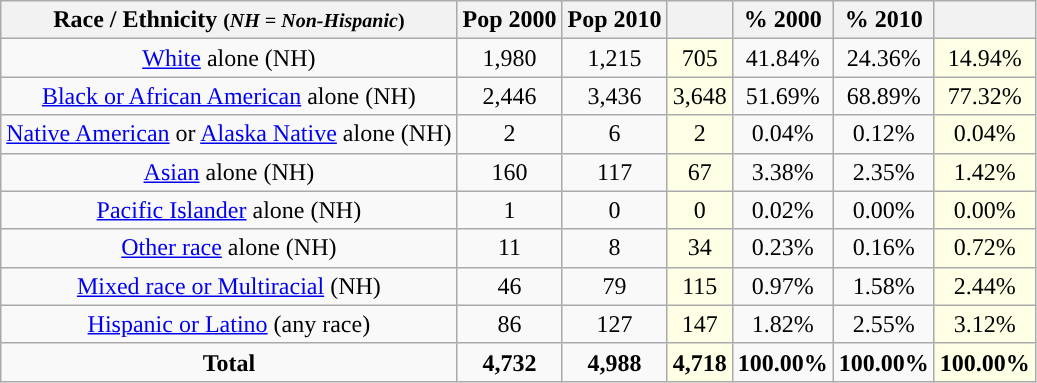<table class="wikitable" style="text-align:center;">
<tr>
<th>Race / Ethnicity <small>(<em>NH = Non-Hispanic</em>)</small></th>
<th>Pop 2000</th>
<th>Pop 2010</th>
<th></th>
<th>% 2000</th>
<th>% 2010</th>
<th></th>
</tr>
<tr>
<td><a href='#'>White</a> alone (NH)</td>
<td>1,980</td>
<td>1,215</td>
<td style='background: #ffffe6;'>705</td>
<td>41.84%</td>
<td>24.36%</td>
<td style='background: #ffffe6;'>14.94%</td>
</tr>
<tr>
<td><a href='#'>Black or African American</a> alone (NH)</td>
<td>2,446</td>
<td>3,436</td>
<td style='background: #ffffe6;'>3,648</td>
<td>51.69%</td>
<td>68.89%</td>
<td style='background: #ffffe6;'>77.32%</td>
</tr>
<tr>
<td><a href='#'>Native American</a> or <a href='#'>Alaska Native</a> alone (NH)</td>
<td>2</td>
<td>6</td>
<td style='background: #ffffe6;'>2</td>
<td>0.04%</td>
<td>0.12%</td>
<td style='background: #ffffe6;'>0.04%</td>
</tr>
<tr>
<td><a href='#'>Asian</a> alone (NH)</td>
<td>160</td>
<td>117</td>
<td style='background: #ffffe6;'>67</td>
<td>3.38%</td>
<td>2.35%</td>
<td style='background: #ffffe6;'>1.42%</td>
</tr>
<tr>
<td><a href='#'>Pacific Islander</a> alone (NH)</td>
<td>1</td>
<td>0</td>
<td style='background: #ffffe6;'>0</td>
<td>0.02%</td>
<td>0.00%</td>
<td style='background: #ffffe6;'>0.00%</td>
</tr>
<tr>
<td><a href='#'>Other race</a> alone (NH)</td>
<td>11</td>
<td>8</td>
<td style='background: #ffffe6;'>34</td>
<td>0.23%</td>
<td>0.16%</td>
<td style='background: #ffffe6;'>0.72%</td>
</tr>
<tr>
<td><a href='#'>Mixed race or Multiracial</a> (NH)</td>
<td>46</td>
<td>79</td>
<td style='background: #ffffe6;'>115</td>
<td>0.97%</td>
<td>1.58%</td>
<td style='background: #ffffe6;'>2.44%</td>
</tr>
<tr>
<td><a href='#'>Hispanic or Latino</a> (any race)</td>
<td>86</td>
<td>127</td>
<td style='background: #ffffe6;'>147</td>
<td>1.82%</td>
<td>2.55%</td>
<td style='background: #ffffe6;'>3.12%</td>
</tr>
<tr>
<td><strong>Total</strong></td>
<td><strong>4,732</strong></td>
<td><strong>4,988</strong></td>
<td style='background: #ffffe6;'><strong>4,718</strong></td>
<td><strong>100.00%</strong></td>
<td><strong>100.00%</strong></td>
<td style='background: #ffffe6;'><strong>100.00%</strong></td>
</tr>
</table>
